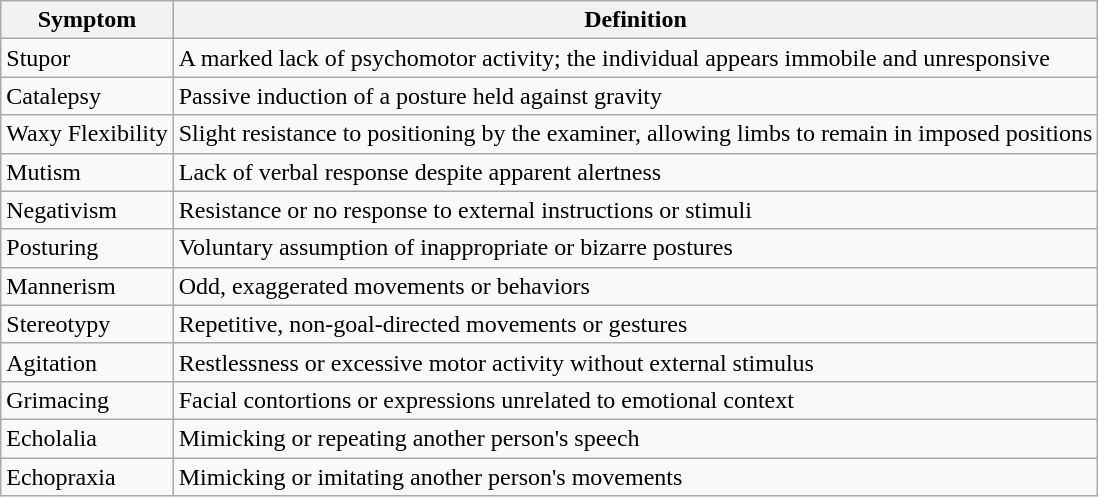<table class="wikitable">
<tr>
<th>Symptom</th>
<th>Definition</th>
</tr>
<tr>
<td>Stupor</td>
<td>A marked lack of psychomotor activity; the individual appears immobile and unresponsive</td>
</tr>
<tr>
<td>Catalepsy</td>
<td>Passive induction of a posture held against gravity</td>
</tr>
<tr>
<td>Waxy Flexibility</td>
<td>Slight resistance to positioning by the examiner, allowing limbs to remain in imposed positions</td>
</tr>
<tr>
<td>Mutism</td>
<td>Lack of verbal response despite apparent alertness</td>
</tr>
<tr>
<td>Negativism</td>
<td>Resistance or no response to external instructions or stimuli</td>
</tr>
<tr>
<td>Posturing</td>
<td>Voluntary assumption of inappropriate or bizarre postures</td>
</tr>
<tr>
<td>Mannerism</td>
<td>Odd, exaggerated movements or behaviors</td>
</tr>
<tr>
<td>Stereotypy</td>
<td>Repetitive, non-goal-directed movements or gestures</td>
</tr>
<tr>
<td>Agitation</td>
<td>Restlessness or excessive motor activity without external stimulus</td>
</tr>
<tr>
<td>Grimacing</td>
<td>Facial contortions or expressions unrelated to emotional context</td>
</tr>
<tr>
<td>Echolalia</td>
<td>Mimicking or repeating another person's speech</td>
</tr>
<tr>
<td>Echopraxia</td>
<td>Mimicking or imitating another person's movements</td>
</tr>
</table>
